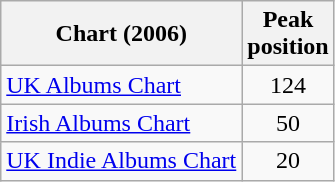<table class="wikitable">
<tr>
<th>Chart (2006)</th>
<th>Peak<br>position</th>
</tr>
<tr>
<td><a href='#'>UK Albums Chart</a></td>
<td style="text-align:center;">124</td>
</tr>
<tr>
<td><a href='#'>Irish Albums Chart</a></td>
<td style="text-align:center;">50</td>
</tr>
<tr>
<td><a href='#'>UK Indie Albums Chart</a></td>
<td style="text-align:center;">20</td>
</tr>
</table>
